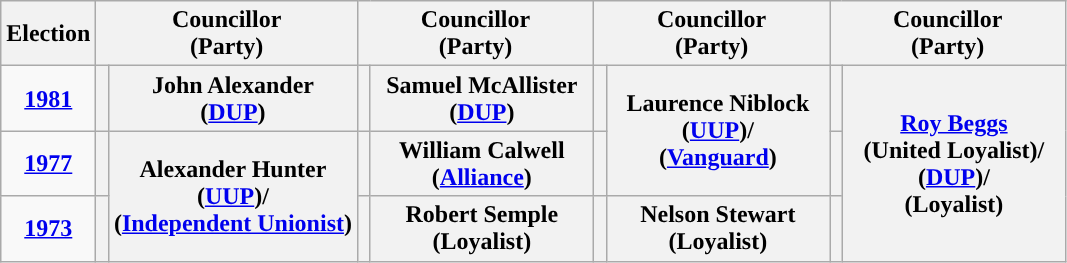<table class="wikitable" style="text-align:center">
<tr>
<th scope="col" width="50">Election</th>
<th scope="col" width="150" colspan = "2">Councillor<br> (Party)</th>
<th scope="col" width="150" colspan = "2">Councillor<br> (Party)</th>
<th scope="col" width="150" colspan = "2">Councillor<br> (Party)</th>
<th scope="col" width="150" colspan = "2">Councillor<br> (Party)</th>
</tr>
<tr>
<td><strong><a href='#'>1981</a></strong></td>
<th rowspan="1" width="1" style="background-color: "></th>
<th rowspan = "1">John Alexander <br> (<a href='#'>DUP</a>)</th>
<th rowspan="1" width="1" style="background-color: "></th>
<th rowspan = "1">Samuel McAllister <br> (<a href='#'>DUP</a>)</th>
<th rowspan="1" width="1" style="background-color: "></th>
<th rowspan = "2">Laurence Niblock <br> (<a href='#'>UUP</a>)/ <br> (<a href='#'>Vanguard</a>)</th>
<th rowspan="1" width="1" style="background-color: "></th>
<th rowspan = "3"><a href='#'>Roy Beggs</a> <br> (United Loyalist)/ <br> (<a href='#'>DUP</a>)/ <br> (Loyalist)</th>
</tr>
<tr>
<td><strong><a href='#'>1977</a></strong></td>
<th rowspan="1" width="1" style="background-color: "></th>
<th rowspan = "2">Alexander Hunter <br> (<a href='#'>UUP</a>)/ <br> (<a href='#'>Independent Unionist</a>)</th>
<th rowspan="1" width="1" style="background-color: "></th>
<th rowspan = "1">William Calwell <br> (<a href='#'>Alliance</a>)</th>
<th rowspan="1" width="1" style="background-color: "></th>
<th rowspan="1" width="1" style="background-color: "></th>
</tr>
<tr>
<td><strong><a href='#'>1973</a></strong></td>
<th rowspan="1" width="1" style="background-color: "></th>
<th rowspan="1" width="1" style="background-color: "></th>
<th rowspan = "1">Robert Semple <br> (Loyalist)</th>
<th rowspan="1" width="1" style="background-color: "></th>
<th rowspan = "1">Nelson Stewart <br> (Loyalist)</th>
<th rowspan="1" width="1" style="background-color: "></th>
</tr>
</table>
